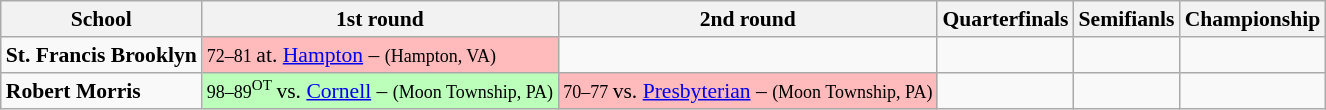<table class="sortable wikitable" style="white-space:nowrap; font-size:90%;">
<tr>
<th>School</th>
<th>1st round</th>
<th>2nd round</th>
<th>Quarterfinals</th>
<th>Semifianls</th>
<th>Championship</th>
</tr>
<tr>
<td><strong>St. Francis Brooklyn</strong></td>
<td style="background:#fbb ;"><small> 72–81 </small> at. <a href='#'>Hampton</a> – <small>(Hampton, VA)</small></td>
<td></td>
<td></td>
<td></td>
<td></td>
</tr>
<tr>
<td><strong>Robert Morris</strong></td>
<td style="background:#bfb ;"><small> 98–89<sup>OT</sup> </small> vs. <a href='#'>Cornell</a> – <small>(Moon Township, PA)</small></td>
<td style="background:#fbb ;"><small> 70–77 </small> vs. <a href='#'>Presbyterian</a> – <small>(Moon Township, PA)</small></td>
<td></td>
<td></td>
<td></td>
</tr>
</table>
